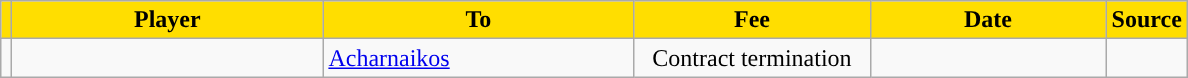<table class="wikitable sortable">
<tr>
<th style="background:#FFDE00"></th>
<th width=200 style="background:#FFDE00">Player</th>
<th width=200 style="background:#FFDE00">To</th>
<th width=150 style="background:#FFDE00">Fee</th>
<th width=150 style="background:#FFDE00">Date</th>
<th style="background:#FFDE00">Source</th>
</tr>
<tr>
<td align=center></td>
<td></td>
<td> <a href='#'>Acharnaikos</a></td>
<td align=center>Contract termination</td>
<td align=center></td>
<td align=center></td>
</tr>
</table>
